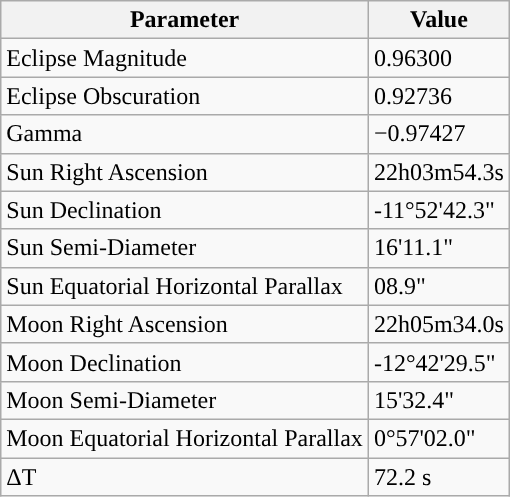<table class="wikitable">
<tr>
<th>Parameter</th>
<th>Value</th>
</tr>
<tr>
<td>Eclipse Magnitude</td>
<td>0.96300</td>
</tr>
<tr>
<td>Eclipse Obscuration</td>
<td>0.92736</td>
</tr>
<tr>
<td>Gamma</td>
<td>−0.97427</td>
</tr>
<tr>
<td>Sun Right Ascension</td>
<td>22h03m54.3s</td>
</tr>
<tr>
<td>Sun Declination</td>
<td>-11°52'42.3"</td>
</tr>
<tr>
<td>Sun Semi-Diameter</td>
<td>16'11.1"</td>
</tr>
<tr>
<td>Sun Equatorial Horizontal Parallax</td>
<td>08.9"</td>
</tr>
<tr>
<td>Moon Right Ascension</td>
<td>22h05m34.0s</td>
</tr>
<tr>
<td>Moon Declination</td>
<td>-12°42'29.5"</td>
</tr>
<tr>
<td>Moon Semi-Diameter</td>
<td>15'32.4"</td>
</tr>
<tr>
<td>Moon Equatorial Horizontal Parallax</td>
<td>0°57'02.0"</td>
</tr>
<tr>
<td>ΔT</td>
<td>72.2 s</td>
</tr>
</table>
